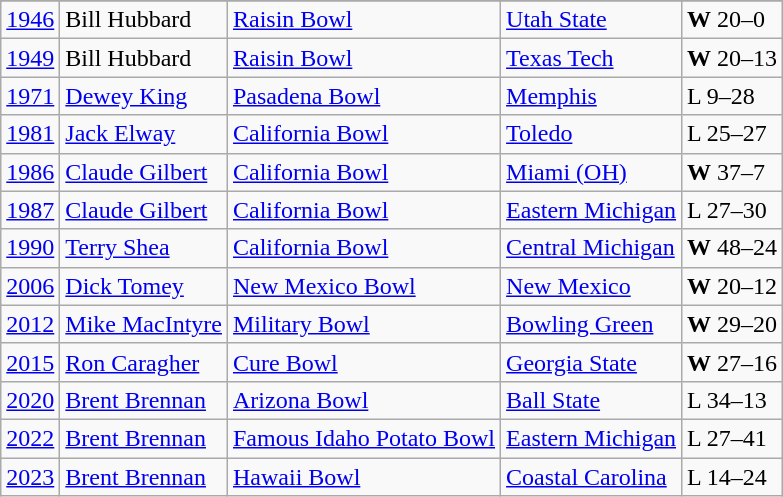<table class="wikitable">
<tr>
</tr>
<tr>
<td><a href='#'>1946</a></td>
<td>Bill Hubbard</td>
<td><a href='#'>Raisin Bowl</a></td>
<td><a href='#'>Utah State</a></td>
<td><strong>W</strong> 20–0</td>
</tr>
<tr>
<td><a href='#'>1949</a></td>
<td>Bill Hubbard</td>
<td><a href='#'>Raisin Bowl</a></td>
<td><a href='#'>Texas Tech</a></td>
<td><strong>W</strong> 20–13</td>
</tr>
<tr>
<td><a href='#'>1971</a></td>
<td><a href='#'>Dewey King</a></td>
<td><a href='#'>Pasadena Bowl</a></td>
<td><a href='#'>Memphis</a></td>
<td>L 9–28</td>
</tr>
<tr>
<td><a href='#'>1981</a></td>
<td><a href='#'>Jack Elway</a></td>
<td><a href='#'>California Bowl</a></td>
<td><a href='#'>Toledo</a></td>
<td>L 25–27</td>
</tr>
<tr>
<td><a href='#'>1986</a></td>
<td><a href='#'>Claude Gilbert</a></td>
<td><a href='#'>California Bowl</a></td>
<td><a href='#'>Miami (OH)</a></td>
<td><strong>W</strong> 37–7</td>
</tr>
<tr>
<td><a href='#'>1987</a></td>
<td><a href='#'>Claude Gilbert</a></td>
<td><a href='#'>California Bowl</a></td>
<td><a href='#'>Eastern Michigan</a></td>
<td>L 27–30</td>
</tr>
<tr>
<td><a href='#'>1990</a></td>
<td><a href='#'>Terry Shea</a></td>
<td><a href='#'>California Bowl</a></td>
<td><a href='#'>Central Michigan</a></td>
<td><strong>W</strong> 48–24</td>
</tr>
<tr>
<td><a href='#'>2006</a></td>
<td><a href='#'>Dick Tomey</a></td>
<td><a href='#'>New Mexico Bowl</a></td>
<td><a href='#'>New Mexico</a></td>
<td><strong>W</strong> 20–12</td>
</tr>
<tr>
<td><a href='#'>2012</a></td>
<td><a href='#'>Mike MacIntyre</a></td>
<td><a href='#'>Military Bowl</a></td>
<td><a href='#'>Bowling Green</a></td>
<td><strong>W</strong> 29–20</td>
</tr>
<tr>
<td><a href='#'>2015</a></td>
<td><a href='#'>Ron Caragher</a></td>
<td><a href='#'>Cure Bowl</a></td>
<td><a href='#'>Georgia State</a></td>
<td><strong>W</strong> 27–16</td>
</tr>
<tr>
<td><a href='#'>2020</a></td>
<td><a href='#'>Brent Brennan</a></td>
<td><a href='#'>Arizona Bowl</a></td>
<td><a href='#'>Ball State</a></td>
<td>L 34–13</td>
</tr>
<tr>
<td><a href='#'>2022</a></td>
<td><a href='#'>Brent Brennan</a></td>
<td><a href='#'>Famous Idaho Potato Bowl</a></td>
<td><a href='#'>Eastern Michigan</a></td>
<td>L 27–41</td>
</tr>
<tr>
<td><a href='#'>2023</a></td>
<td><a href='#'>Brent Brennan</a></td>
<td><a href='#'>Hawaii Bowl</a></td>
<td><a href='#'>Coastal Carolina</a></td>
<td>L 14–24</td>
</tr>
</table>
